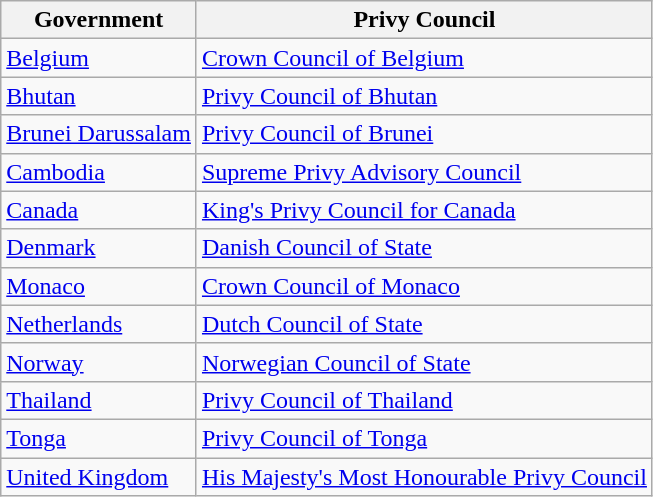<table class="wikitable">
<tr>
<th>Government</th>
<th>Privy Council</th>
</tr>
<tr>
<td> <a href='#'>Belgium</a></td>
<td><a href='#'>Crown Council of Belgium</a></td>
</tr>
<tr>
<td> <a href='#'>Bhutan</a></td>
<td><a href='#'>Privy Council of Bhutan</a></td>
</tr>
<tr>
<td> <a href='#'>Brunei Darussalam</a></td>
<td><a href='#'>Privy Council of Brunei</a></td>
</tr>
<tr>
<td> <a href='#'>Cambodia</a></td>
<td><a href='#'>Supreme Privy Advisory Council</a></td>
</tr>
<tr>
<td> <a href='#'>Canada</a></td>
<td><a href='#'>King's Privy Council for Canada</a></td>
</tr>
<tr>
<td> <a href='#'>Denmark</a></td>
<td><a href='#'>Danish Council of State</a></td>
</tr>
<tr>
<td> <a href='#'>Monaco</a></td>
<td><a href='#'>Crown Council of Monaco</a></td>
</tr>
<tr>
<td> <a href='#'>Netherlands</a></td>
<td><a href='#'>Dutch Council of State</a></td>
</tr>
<tr>
<td> <a href='#'>Norway</a></td>
<td><a href='#'>Norwegian Council of State</a></td>
</tr>
<tr>
<td> <a href='#'>Thailand</a></td>
<td><a href='#'>Privy Council of Thailand</a></td>
</tr>
<tr>
<td> <a href='#'>Tonga</a></td>
<td><a href='#'>Privy Council of Tonga</a></td>
</tr>
<tr>
<td> <a href='#'>United Kingdom</a></td>
<td><a href='#'>His Majesty's Most Honourable Privy Council</a></td>
</tr>
</table>
